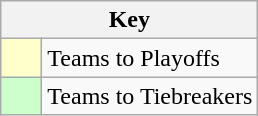<table class="wikitable" style="text-align: center;">
<tr>
<th colspan=2>Key</th>
</tr>
<tr>
<td style="background:#ffffcc; width:20px;"></td>
<td align=left>Teams to Playoffs</td>
</tr>
<tr>
<td style="background:#ccffcc; width:20px;"></td>
<td align=left>Teams to Tiebreakers</td>
</tr>
</table>
